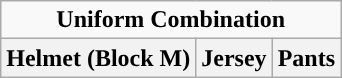<table class="wikitable">
<tr>
<td align="center" Colspan="3"><strong>Uniform Combination</strong></td>
</tr>
<tr align="center">
<th>Helmet (Block M)</th>
<th>Jersey</th>
<th>Pants</th>
</tr>
</table>
